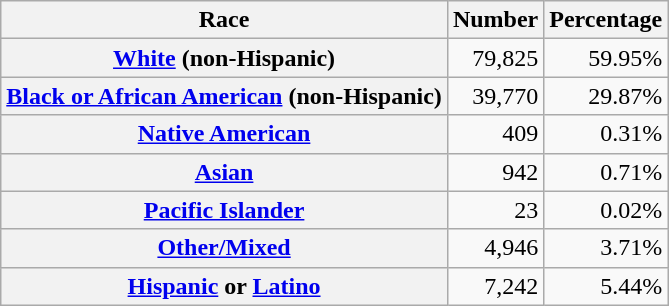<table class="wikitable" style="text-align:right">
<tr>
<th scope="col">Race</th>
<th scope="col">Number</th>
<th scope="col">Percentage</th>
</tr>
<tr>
<th scope="row"><a href='#'>White</a> (non-Hispanic)</th>
<td>79,825</td>
<td>59.95%</td>
</tr>
<tr>
<th scope="row"><a href='#'>Black or African American</a> (non-Hispanic)</th>
<td>39,770</td>
<td>29.87%</td>
</tr>
<tr>
<th scope="row"><a href='#'>Native American</a></th>
<td>409</td>
<td>0.31%</td>
</tr>
<tr>
<th scope="row"><a href='#'>Asian</a></th>
<td>942</td>
<td>0.71%</td>
</tr>
<tr>
<th scope="row"><a href='#'>Pacific Islander</a></th>
<td>23</td>
<td>0.02%</td>
</tr>
<tr>
<th scope="row"><a href='#'>Other/Mixed</a></th>
<td>4,946</td>
<td>3.71%</td>
</tr>
<tr>
<th scope="row"><a href='#'>Hispanic</a> or <a href='#'>Latino</a></th>
<td>7,242</td>
<td>5.44%</td>
</tr>
</table>
